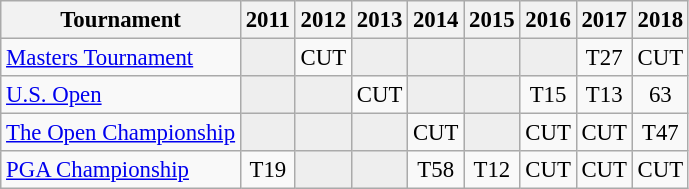<table class="wikitable" style="font-size:95%;text-align:center;">
<tr>
<th>Tournament</th>
<th>2011</th>
<th>2012</th>
<th>2013</th>
<th>2014</th>
<th>2015</th>
<th>2016</th>
<th>2017</th>
<th>2018</th>
</tr>
<tr>
<td align=left><a href='#'>Masters Tournament</a></td>
<td style="background:#eeeeee;"></td>
<td>CUT</td>
<td style="background:#eeeeee;"></td>
<td style="background:#eeeeee;"></td>
<td style="background:#eeeeee;"></td>
<td style="background:#eeeeee;"></td>
<td>T27</td>
<td>CUT</td>
</tr>
<tr>
<td align=left><a href='#'>U.S. Open</a></td>
<td style="background:#eeeeee;"></td>
<td style="background:#eeeeee;"></td>
<td>CUT</td>
<td style="background:#eeeeee;"></td>
<td style="background:#eeeeee;"></td>
<td>T15</td>
<td>T13</td>
<td>63</td>
</tr>
<tr>
<td align=left><a href='#'>The Open Championship</a></td>
<td style="background:#eeeeee;"></td>
<td style="background:#eeeeee;"></td>
<td style="background:#eeeeee;"></td>
<td>CUT</td>
<td style="background:#eeeeee;"></td>
<td>CUT</td>
<td>CUT</td>
<td>T47</td>
</tr>
<tr>
<td align=left><a href='#'>PGA Championship</a></td>
<td>T19</td>
<td style="background:#eeeeee;"></td>
<td style="background:#eeeeee;"></td>
<td>T58</td>
<td>T12</td>
<td>CUT</td>
<td>CUT</td>
<td>CUT</td>
</tr>
</table>
